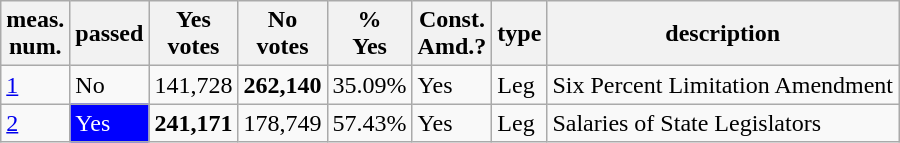<table class="wikitable sortable">
<tr>
<th>meas.<br>num.</th>
<th>passed</th>
<th>Yes<br>votes</th>
<th>No<br>votes</th>
<th>%<br>Yes</th>
<th>Const.<br>Amd.?</th>
<th>type</th>
<th>description</th>
</tr>
<tr>
<td><a href='#'>1</a></td>
<td>No</td>
<td>141,728</td>
<td><strong>262,140</strong></td>
<td>35.09%</td>
<td>Yes</td>
<td>Leg</td>
<td>Six Percent Limitation Amendment</td>
</tr>
<tr>
<td><a href='#'>2</a></td>
<td style="background:blue;color:white">Yes</td>
<td><strong>241,171</strong></td>
<td>178,749</td>
<td>57.43%</td>
<td>Yes</td>
<td>Leg</td>
<td>Salaries of State Legislators</td>
</tr>
</table>
